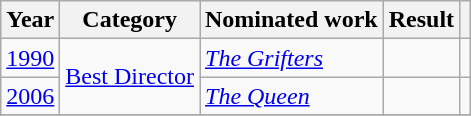<table class="wikitable">
<tr>
<th>Year</th>
<th>Category</th>
<th>Nominated work</th>
<th>Result</th>
<th></th>
</tr>
<tr>
<td><a href='#'>1990</a></td>
<td rowspan=2><a href='#'>Best Director</a></td>
<td><em><a href='#'>The Grifters</a></em></td>
<td></td>
<td></td>
</tr>
<tr>
<td><a href='#'>2006</a></td>
<td><em><a href='#'>The Queen</a></em></td>
<td></td>
<td></td>
</tr>
<tr>
</tr>
</table>
